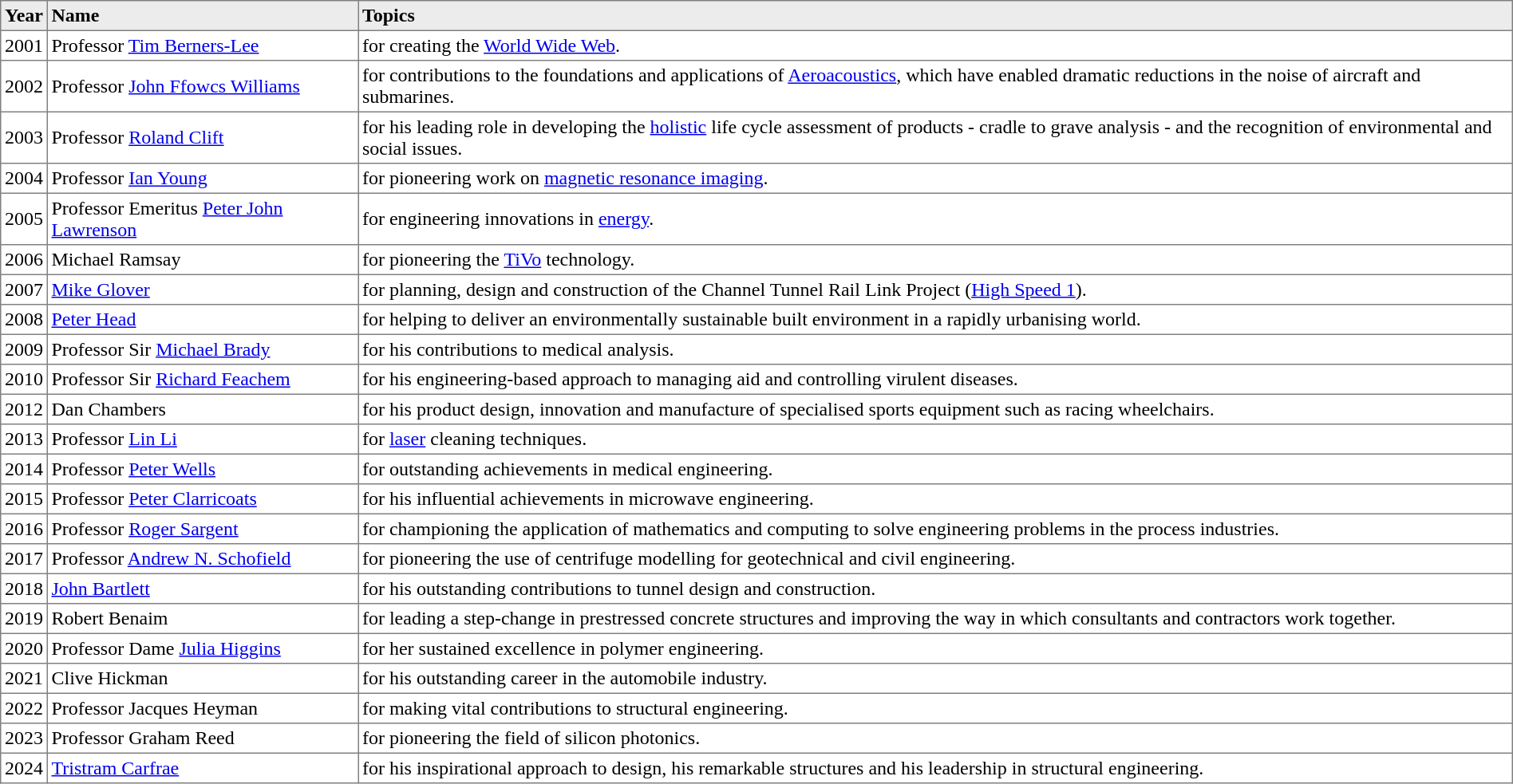<table border=1 cellpadding=3 cellspacing=0 style="font-size: 100%; border: gray solid 1px; border-collapse: collapse; text-align: left;">
<tr style="background: #ececec;">
<th>Year</th>
<th>Name</th>
<th>Topics</th>
</tr>
<tr>
<td>2001</td>
<td>Professor <a href='#'>Tim Berners-Lee</a></td>
<td>for creating the <a href='#'>World Wide Web</a>.</td>
</tr>
<tr>
<td>2002</td>
<td>Professor <a href='#'>John Ffowcs Williams</a></td>
<td>for contributions to the foundations and applications of <a href='#'>Aeroacoustics</a>, which have enabled dramatic reductions in the noise of aircraft and submarines.</td>
</tr>
<tr>
<td>2003</td>
<td>Professor <a href='#'>Roland Clift</a></td>
<td>for his leading role in developing the <a href='#'>holistic</a> life cycle assessment of products - cradle to grave analysis - and the recognition of environmental and social issues.</td>
</tr>
<tr>
<td>2004</td>
<td>Professor <a href='#'>Ian Young</a></td>
<td>for pioneering work on <a href='#'>magnetic resonance imaging</a>.</td>
</tr>
<tr>
<td>2005</td>
<td>Professor Emeritus <a href='#'>Peter John Lawrenson</a></td>
<td>for engineering innovations in <a href='#'>energy</a>.</td>
</tr>
<tr>
<td>2006</td>
<td>Michael Ramsay</td>
<td>for pioneering the <a href='#'>TiVo</a> technology.</td>
</tr>
<tr>
<td>2007</td>
<td><a href='#'>Mike Glover</a></td>
<td>for planning, design and construction of the Channel Tunnel Rail Link Project (<a href='#'>High Speed 1</a>).</td>
</tr>
<tr>
<td>2008</td>
<td><a href='#'>Peter Head</a></td>
<td>for helping to deliver an environmentally sustainable built environment in a rapidly urbanising world.</td>
</tr>
<tr>
<td>2009</td>
<td>Professor Sir <a href='#'>Michael Brady</a></td>
<td>for his contributions to medical analysis.</td>
</tr>
<tr>
<td>2010</td>
<td>Professor Sir <a href='#'>Richard Feachem</a></td>
<td>for his engineering-based approach to managing aid and controlling virulent diseases.</td>
</tr>
<tr>
<td>2012</td>
<td>Dan Chambers</td>
<td>for his product design, innovation and manufacture of specialised sports equipment such as racing wheelchairs.</td>
</tr>
<tr>
<td>2013</td>
<td>Professor <a href='#'>Lin Li</a></td>
<td>for <a href='#'>laser</a> cleaning techniques.</td>
</tr>
<tr>
<td>2014</td>
<td>Professor <a href='#'>Peter Wells</a></td>
<td> for outstanding achievements in medical engineering.</td>
</tr>
<tr>
<td>2015</td>
<td>Professor <a href='#'>Peter Clarricoats</a></td>
<td>for his influential achievements in microwave engineering.</td>
</tr>
<tr>
<td>2016</td>
<td>Professor <a href='#'>Roger Sargent</a></td>
<td>for championing the application of mathematics and computing to solve engineering problems in the process industries.</td>
</tr>
<tr>
<td>2017</td>
<td>Professor <a href='#'>Andrew N. Schofield</a></td>
<td>for pioneering the use of centrifuge modelling for geotechnical and civil engineering.</td>
</tr>
<tr>
<td>2018</td>
<td><a href='#'>John Bartlett</a></td>
<td>for his outstanding contributions to tunnel design and construction.</td>
</tr>
<tr>
<td>2019</td>
<td>Robert Benaim</td>
<td>for leading a step-change in prestressed concrete structures and improving the way in which consultants and contractors work together.</td>
</tr>
<tr>
<td>2020</td>
<td>Professor Dame <a href='#'>Julia Higgins</a></td>
<td>for her sustained excellence in polymer engineering.</td>
</tr>
<tr>
<td>2021</td>
<td>Clive Hickman</td>
<td>for his outstanding career in the automobile industry.</td>
</tr>
<tr>
<td>2022</td>
<td>Professor Jacques Heyman</td>
<td>for making vital contributions to structural engineering.</td>
</tr>
<tr>
<td>2023</td>
<td>Professor Graham Reed</td>
<td>for pioneering the field of silicon photonics.</td>
</tr>
<tr>
<td>2024</td>
<td><a href='#'>Tristram Carfrae</a></td>
<td>for his inspirational approach to design, his remarkable structures and his leadership in structural engineering.</td>
</tr>
</table>
